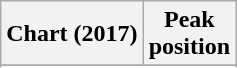<table class="wikitable sortable plainrowheaders" style="text-align:center">
<tr>
<th scope="col">Chart (2017)</th>
<th scope="col">Peak<br> position</th>
</tr>
<tr>
</tr>
<tr>
</tr>
<tr>
</tr>
<tr>
</tr>
</table>
